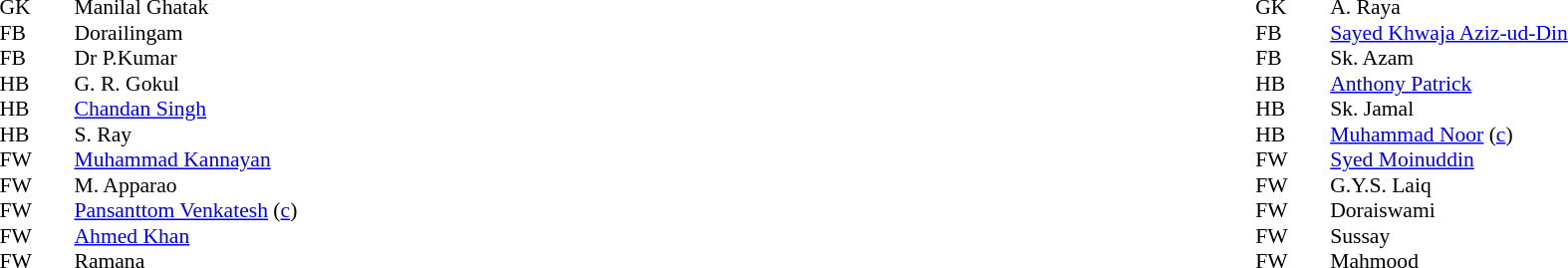<table width="100%">
<tr>
<td valign="top" width="40%"><br><table style="font-size: 90%" cellspacing="0" cellpadding="0">
<tr>
<td colspan="4"></td>
</tr>
<tr>
<th width="25"></th>
<th width="25"></th>
</tr>
<tr>
<td>GK</td>
<td></td>
<td> Manilal Ghatak</td>
</tr>
<tr>
<td>FB</td>
<td></td>
<td> Dorailingam</td>
</tr>
<tr>
<td>FB</td>
<td></td>
<td> Dr P.Kumar</td>
</tr>
<tr>
<td>HB</td>
<td></td>
<td> G. R. Gokul</td>
</tr>
<tr>
<td>HB</td>
<td></td>
<td> <a href='#'>Chandan Singh</a></td>
</tr>
<tr>
<td>HB</td>
<td></td>
<td> S. Ray</td>
</tr>
<tr>
<td>FW</td>
<td></td>
<td> <a href='#'>Muhammad Kannayan</a></td>
</tr>
<tr>
<td>FW</td>
<td></td>
<td> M. Apparao</td>
</tr>
<tr>
<td>FW</td>
<td></td>
<td> <a href='#'>Pansanttom Venkatesh</a> (<a href='#'>c</a>)</td>
</tr>
<tr>
<td>FW</td>
<td></td>
<td> <a href='#'>Ahmed Khan</a></td>
</tr>
<tr>
<td>FW</td>
<td></td>
<td> Ramana</td>
</tr>
<tr>
</tr>
</table>
</td>
<td valign="top"></td>
<td valign="top" width="50%"><br><table style="font-size: 90%" cellspacing="0" cellpadding="0" align=center>
<tr>
<td colspan="4"></td>
</tr>
<tr>
<th width="25"></th>
<th width="25"></th>
</tr>
<tr>
<td>GK</td>
<td></td>
<td> A. Raya</td>
</tr>
<tr>
<td>FB</td>
<td></td>
<td> <a href='#'>Sayed Khwaja Aziz-ud-Din</a></td>
</tr>
<tr>
<td>FB</td>
<td></td>
<td> Sk. Azam</td>
</tr>
<tr>
<td>HB</td>
<td></td>
<td> <a href='#'>Anthony Patrick</a></td>
</tr>
<tr>
<td>HB</td>
<td></td>
<td> Sk. Jamal</td>
</tr>
<tr>
<td>HB</td>
<td></td>
<td> <a href='#'>Muhammad Noor</a> (<a href='#'>c</a>)</td>
</tr>
<tr>
<td>FW</td>
<td></td>
<td> <a href='#'>Syed Moinuddin</a></td>
</tr>
<tr>
<td>FW</td>
<td></td>
<td> G.Y.S. Laiq</td>
</tr>
<tr>
<td>FW</td>
<td></td>
<td> Doraiswami</td>
</tr>
<tr>
<td>FW</td>
<td></td>
<td> Sussay</td>
</tr>
<tr>
<td>FW</td>
<td></td>
<td> Mahmood</td>
</tr>
<tr>
</tr>
</table>
</td>
</tr>
</table>
